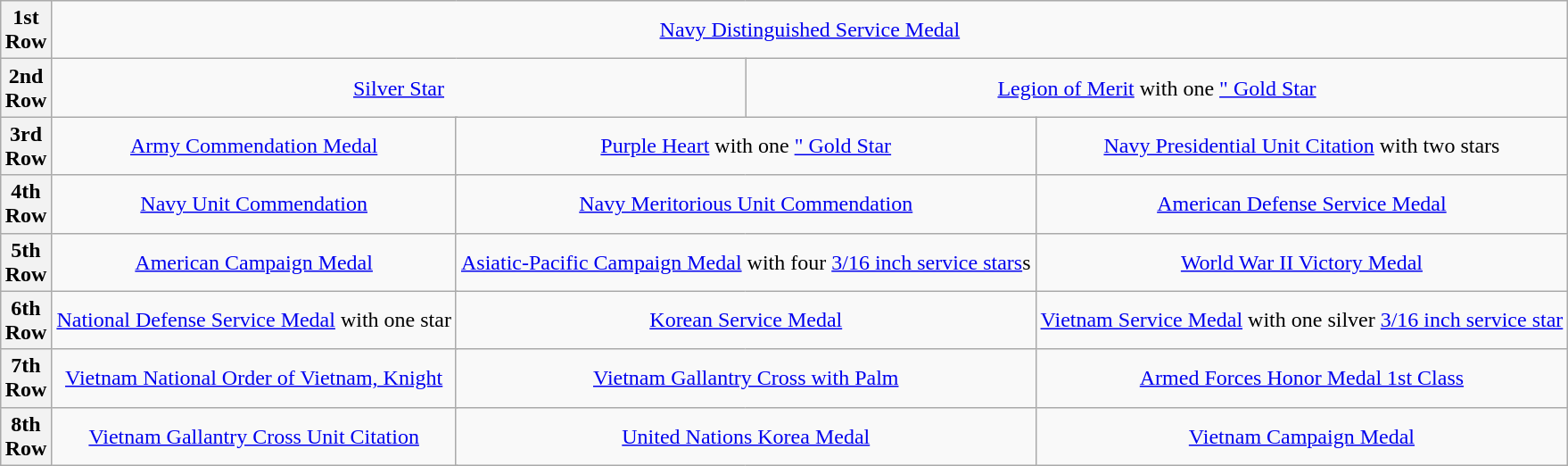<table class="wikitable" style="margin:1em auto; text-align:center;">
<tr>
<th>1st<br> Row</th>
<td colspan="14"><a href='#'>Navy Distinguished Service Medal</a></td>
</tr>
<tr>
<th>2nd<br> Row</th>
<td colspan="5"><a href='#'>Silver Star</a></td>
<td colspan="6"><a href='#'>Legion of Merit</a> with one <a href='#'>" Gold Star</a></td>
</tr>
<tr>
<th>3rd<br> Row</th>
<td colspan="3"><a href='#'>Army Commendation Medal</a></td>
<td colspan="3"><a href='#'>Purple Heart</a> with one <a href='#'>" Gold Star</a></td>
<td colspan="3"><a href='#'>Navy Presidential Unit Citation</a> with two stars</td>
</tr>
<tr>
<th>4th<br> Row</th>
<td colspan="3"><a href='#'>Navy Unit Commendation</a></td>
<td colspan="3"><a href='#'>Navy Meritorious Unit Commendation</a></td>
<td colspan="3"><a href='#'>American Defense Service Medal</a></td>
</tr>
<tr>
<th>5th<br> Row</th>
<td colspan="3"><a href='#'>American Campaign Medal</a></td>
<td colspan="3"><a href='#'>Asiatic-Pacific Campaign Medal</a> with four <a href='#'>3/16 inch service stars</a>s</td>
<td colspan="3"><a href='#'>World War II Victory Medal</a></td>
</tr>
<tr>
<th>6th<br> Row</th>
<td colspan="3"><a href='#'>National Defense Service Medal</a> with one star</td>
<td colspan="3"><a href='#'>Korean Service Medal</a></td>
<td colspan="3"><a href='#'>Vietnam Service Medal</a> with one silver <a href='#'>3/16 inch service star</a></td>
</tr>
<tr>
<th>7th<br> Row</th>
<td colspan="3"><a href='#'>Vietnam National Order of Vietnam, Knight</a></td>
<td colspan="3"><a href='#'>Vietnam Gallantry Cross with Palm</a></td>
<td colspan="3"><a href='#'>Armed Forces Honor Medal 1st Class</a></td>
</tr>
<tr>
<th>8th<br> Row</th>
<td colspan="3"><a href='#'>Vietnam Gallantry Cross Unit Citation</a></td>
<td colspan="3"><a href='#'>United Nations Korea Medal</a></td>
<td colspan="3"><a href='#'>Vietnam Campaign Medal</a></td>
</tr>
</table>
